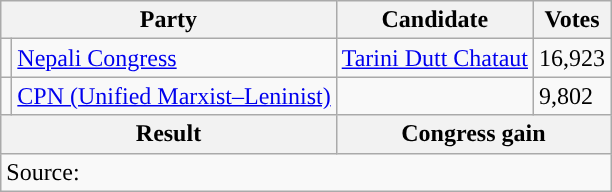<table class="wikitable">
<tr>
<th colspan="2">Party</th>
<th>Candidate</th>
<th>Votes</th>
</tr>
<tr>
<td style="background-color:"></td>
<td><a href='#'>Nepali Congress</a></td>
<td><a href='#'>Tarini Dutt Chataut</a></td>
<td>16,923</td>
</tr>
<tr>
<td style="background-color:"></td>
<td><a href='#'>CPN (Unified Marxist–Leninist)</a></td>
<td></td>
<td>9,802</td>
</tr>
<tr>
<th colspan="2">Result</th>
<th colspan="2">Congress gain</th>
</tr>
<tr>
<td colspan="4">Source: </td>
</tr>
</table>
